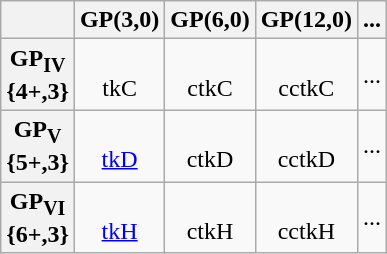<table class=wikitable>
<tr>
<th></th>
<th>GP(3,0)</th>
<th>GP(6,0)</th>
<th>GP(12,0)</th>
<th>...</th>
</tr>
<tr align=center>
<th>GP<sub>IV</sub><br>{4+,3}</th>
<td><br>tkC</td>
<td><br>ctkC</td>
<td><br>cctkC</td>
<td>...</td>
</tr>
<tr align=center>
<th>GP<sub>V</sub><br>{5+,3}</th>
<td><br><a href='#'>tkD</a></td>
<td><br>ctkD</td>
<td><br>cctkD</td>
<td>...</td>
</tr>
<tr align=center>
<th>GP<sub>VI</sub><br>{6+,3}</th>
<td><br><a href='#'>tkH</a></td>
<td><br>ctkH</td>
<td><br>cctkH</td>
<td>...</td>
</tr>
</table>
